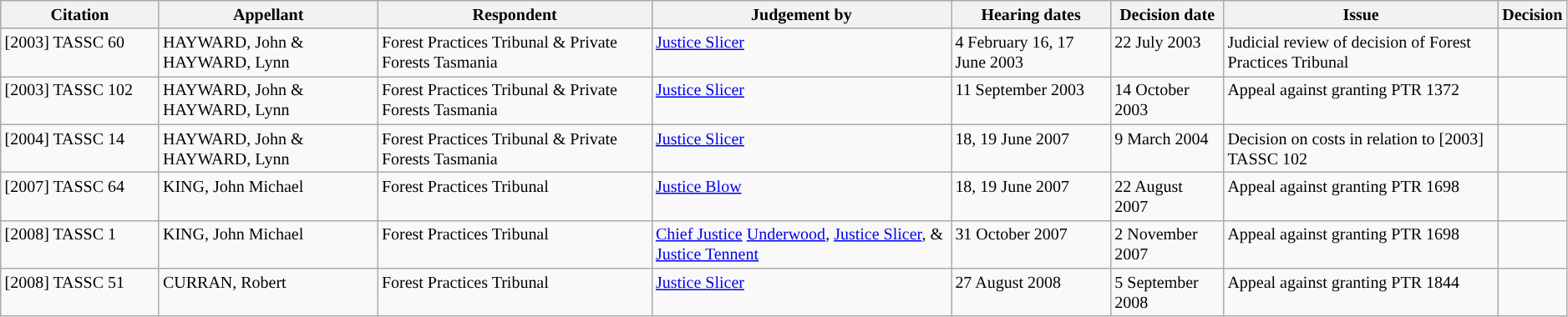<table class="wikitable sortable" style=font-size:smaller; line-height:2>
<tr>
<th style="width: 9em;">Citation</th>
<th>Appellant</th>
<th>Respondent</th>
<th>Judgement by</th>
<th>Hearing dates</th>
<th>Decision date</th>
<th>Issue</th>
<th>Decision</th>
</tr>
<tr style="vertical-align: top;">
<td>[2003] TASSC 60</td>
<td>HAYWARD, John & HAYWARD, Lynn</td>
<td>Forest Practices Tribunal & Private Forests Tasmania</td>
<td><a href='#'>Justice Slicer</a></td>
<td>4 February 16, 17 June 2003</td>
<td>22 July 2003</td>
<td>Judicial review of decision of Forest Practices Tribunal</td>
<td></td>
</tr>
<tr style="vertical-align: top;">
<td>[2003] TASSC 102</td>
<td>HAYWARD, John & HAYWARD, Lynn</td>
<td>Forest Practices Tribunal & Private Forests Tasmania</td>
<td><a href='#'>Justice Slicer</a></td>
<td>11 September 2003</td>
<td>14 October 2003</td>
<td>Appeal against granting PTR 1372</td>
<td></td>
</tr>
<tr style="vertical-align: top;">
<td>[2004] TASSC 14</td>
<td>HAYWARD, John & HAYWARD, Lynn</td>
<td>Forest Practices Tribunal & Private Forests Tasmania</td>
<td><a href='#'>Justice Slicer</a></td>
<td>18, 19 June 2007</td>
<td>9 March 2004</td>
<td>Decision on costs in relation to [2003] TASSC 102</td>
<td></td>
</tr>
<tr style="vertical-align: top;">
<td>[2007] TASSC 64</td>
<td>KING, John Michael</td>
<td>Forest Practices Tribunal</td>
<td><a href='#'>Justice Blow</a></td>
<td>18, 19 June 2007</td>
<td>22 August 2007</td>
<td>Appeal against granting PTR 1698</td>
<td></td>
</tr>
<tr style="vertical-align: top;">
<td>[2008] TASSC 1</td>
<td>KING, John Michael</td>
<td>Forest Practices Tribunal</td>
<td><a href='#'>Chief Justice</a> <a href='#'>Underwood</a>, <a href='#'>Justice Slicer</a>, & <a href='#'>Justice Tennent</a></td>
<td>31 October 2007</td>
<td>2 November 2007</td>
<td>Appeal against granting PTR 1698</td>
<td></td>
</tr>
<tr style="vertical-align: top;">
<td>[2008] TASSC 51</td>
<td>CURRAN, Robert</td>
<td>Forest Practices Tribunal</td>
<td><a href='#'>Justice Slicer</a></td>
<td>27 August 2008</td>
<td>5 September 2008</td>
<td>Appeal against granting PTR 1844</td>
<td></td>
</tr>
</table>
